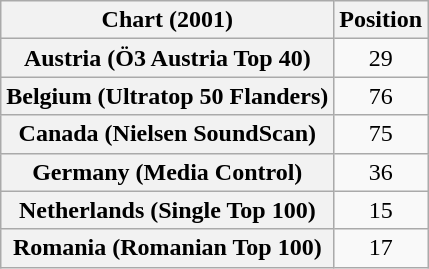<table class="wikitable plainrowheaders sortable">
<tr>
<th scope="col">Chart (2001)</th>
<th scope="col">Position</th>
</tr>
<tr>
<th scope="row">Austria (Ö3 Austria Top 40)</th>
<td align="center">29</td>
</tr>
<tr>
<th scope="row">Belgium (Ultratop 50 Flanders)</th>
<td align="center">76</td>
</tr>
<tr>
<th scope="row">Canada (Nielsen SoundScan)</th>
<td align="center">75</td>
</tr>
<tr>
<th scope="row">Germany (Media Control)</th>
<td align="center">36</td>
</tr>
<tr>
<th scope="row">Netherlands (Single Top 100)</th>
<td align="center">15</td>
</tr>
<tr>
<th scope="row">Romania (Romanian Top 100)</th>
<td align="center">17</td>
</tr>
</table>
